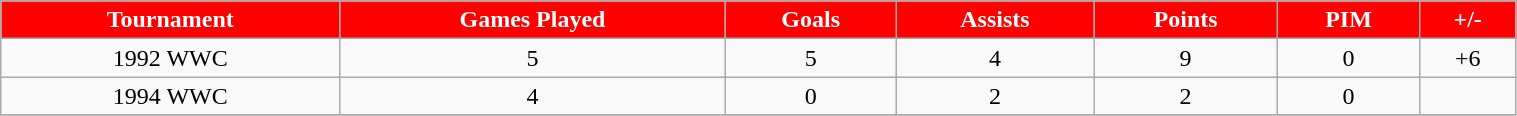<table class="wikitable" width="80%">
<tr align="center"  style=" background:red; color:#FFFFFF; ">
<td><strong>Tournament</strong></td>
<td><strong>Games Played</strong></td>
<td><strong>Goals</strong></td>
<td><strong>Assists</strong></td>
<td><strong>Points</strong></td>
<td><strong>PIM</strong></td>
<td><strong>+/-</strong></td>
</tr>
<tr align="center" bgcolor="">
<td>1992 WWC</td>
<td>5</td>
<td>5</td>
<td>4</td>
<td>9</td>
<td>0</td>
<td>+6</td>
</tr>
<tr align="center" bgcolor="">
<td>1994 WWC</td>
<td>4</td>
<td>0</td>
<td>2</td>
<td>2</td>
<td>0</td>
<td></td>
</tr>
<tr align="center" bgcolor="">
</tr>
</table>
